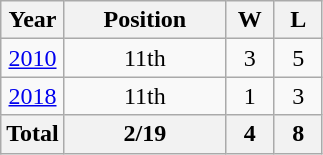<table class="wikitable" style="text-align: center;">
<tr>
<th>Year</th>
<th width="100">Position</th>
<th width="25">W</th>
<th width="25">L</th>
</tr>
<tr>
<td> <a href='#'>2010</a></td>
<td>11th</td>
<td>3</td>
<td>5</td>
</tr>
<tr>
<td> <a href='#'>2018</a></td>
<td>11th</td>
<td>1</td>
<td>3</td>
</tr>
<tr>
<th>Total</th>
<th>2/19</th>
<th>4</th>
<th>8</th>
</tr>
</table>
